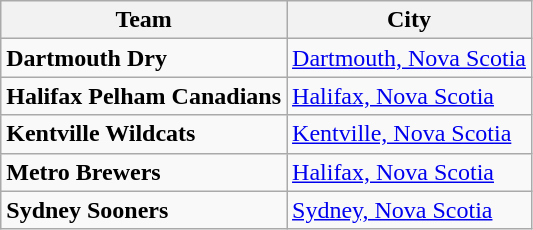<table class="wikitable">
<tr>
<th>Team</th>
<th>City</th>
</tr>
<tr>
<td><strong>Dartmouth Dry</strong></td>
<td><a href='#'>Dartmouth, Nova Scotia</a></td>
</tr>
<tr>
<td><strong>Halifax Pelham Canadians</strong></td>
<td><a href='#'>Halifax, Nova Scotia</a></td>
</tr>
<tr>
<td><strong>Kentville Wildcats</strong></td>
<td><a href='#'>Kentville, Nova Scotia</a></td>
</tr>
<tr>
<td><strong>Metro Brewers</strong></td>
<td><a href='#'>Halifax, Nova Scotia</a></td>
</tr>
<tr>
<td><strong>Sydney Sooners</strong></td>
<td><a href='#'>Sydney, Nova Scotia</a></td>
</tr>
</table>
